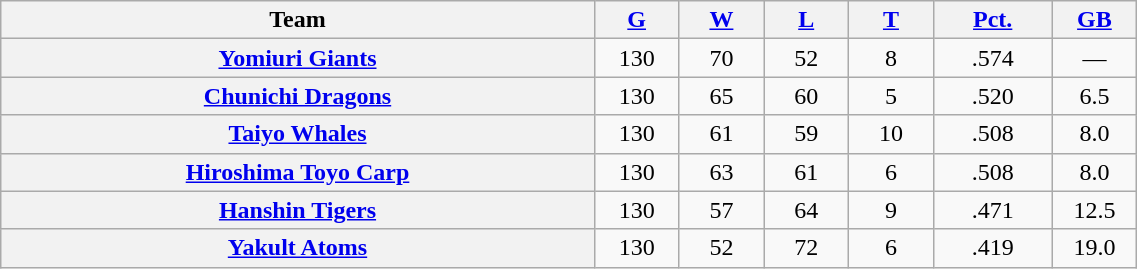<table class="wikitable plainrowheaders" width="60%" style="text-align:center;">
<tr>
<th scope="col" width="35%">Team</th>
<th scope="col" width="5%"><a href='#'>G</a></th>
<th scope="col" width="5%"><a href='#'>W</a></th>
<th scope="col" width="5%"><a href='#'>L</a></th>
<th scope="col" width="5%"><a href='#'>T</a></th>
<th scope="col" width="7%"><a href='#'>Pct.</a></th>
<th scope="col" width="5%"><a href='#'>GB</a></th>
</tr>
<tr>
<th scope="row" style="text-align:center;"><a href='#'>Yomiuri Giants</a></th>
<td>130</td>
<td>70</td>
<td>52</td>
<td>8</td>
<td>.574</td>
<td>—</td>
</tr>
<tr>
<th scope="row" style="text-align:center;"><a href='#'>Chunichi Dragons</a></th>
<td>130</td>
<td>65</td>
<td>60</td>
<td>5</td>
<td>.520</td>
<td>6.5</td>
</tr>
<tr>
<th scope="row" style="text-align:center;"><a href='#'>Taiyo Whales</a></th>
<td>130</td>
<td>61</td>
<td>59</td>
<td>10</td>
<td>.508</td>
<td>8.0</td>
</tr>
<tr>
<th scope="row" style="text-align:center;"><a href='#'>Hiroshima Toyo Carp</a></th>
<td>130</td>
<td>63</td>
<td>61</td>
<td>6</td>
<td>.508</td>
<td>8.0</td>
</tr>
<tr>
<th scope="row" style="text-align:center;"><a href='#'>Hanshin Tigers</a></th>
<td>130</td>
<td>57</td>
<td>64</td>
<td>9</td>
<td>.471</td>
<td>12.5</td>
</tr>
<tr>
<th scope="row" style="text-align:center;"><a href='#'>Yakult Atoms</a></th>
<td>130</td>
<td>52</td>
<td>72</td>
<td>6</td>
<td>.419</td>
<td>19.0</td>
</tr>
</table>
